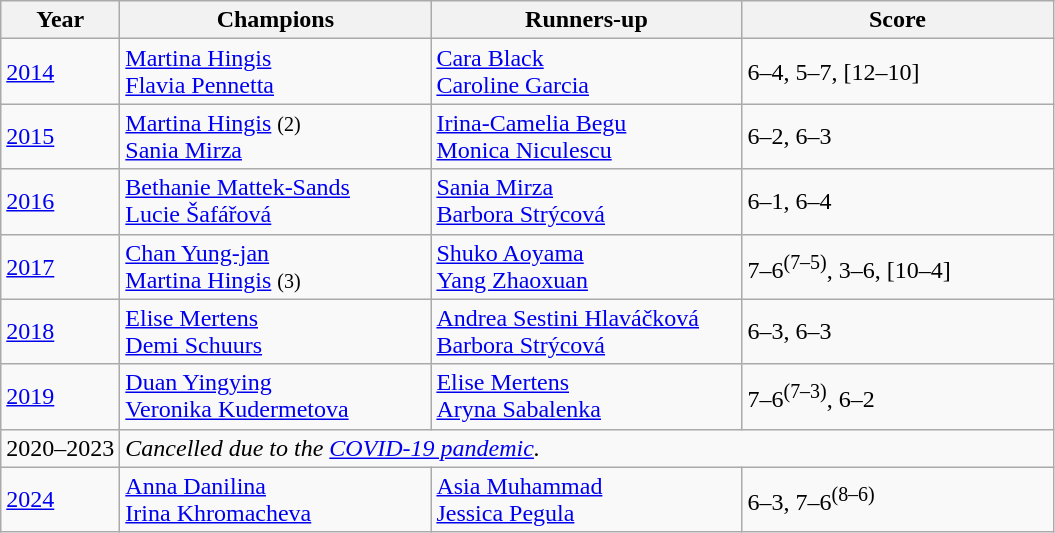<table class="wikitable">
<tr>
<th>Year</th>
<th width="200">Champions</th>
<th width="200">Runners-up</th>
<th width="200">Score</th>
</tr>
<tr>
<td><a href='#'>2014</a></td>
<td> <a href='#'>Martina Hingis</a> <br>  <a href='#'>Flavia Pennetta</a></td>
<td> <a href='#'>Cara Black</a> <br>  <a href='#'>Caroline Garcia</a></td>
<td>6–4, 5–7, [12–10]</td>
</tr>
<tr>
<td><a href='#'>2015</a></td>
<td> <a href='#'>Martina Hingis</a> <small> (2) </small> <br>  <a href='#'>Sania Mirza</a></td>
<td> <a href='#'>Irina-Camelia Begu</a> <br>  <a href='#'>Monica Niculescu</a></td>
<td>6–2, 6–3</td>
</tr>
<tr>
<td><a href='#'>2016</a></td>
<td> <a href='#'>Bethanie Mattek-Sands</a> <br>  <a href='#'>Lucie Šafářová</a></td>
<td> <a href='#'>Sania Mirza</a> <br>  <a href='#'>Barbora Strýcová</a></td>
<td>6–1, 6–4</td>
</tr>
<tr>
<td><a href='#'>2017</a></td>
<td> <a href='#'>Chan Yung-jan</a> <br>  <a href='#'>Martina Hingis</a> <small> (3) </small></td>
<td> <a href='#'>Shuko Aoyama</a> <br>  <a href='#'>Yang Zhaoxuan</a></td>
<td>7–6<sup>(7–5)</sup>, 3–6, [10–4]</td>
</tr>
<tr>
<td><a href='#'>2018</a></td>
<td> <a href='#'>Elise Mertens</a> <br>  <a href='#'>Demi Schuurs</a></td>
<td> <a href='#'>Andrea Sestini Hlaváčková</a> <br>  <a href='#'>Barbora Strýcová</a></td>
<td>6–3, 6–3</td>
</tr>
<tr>
<td><a href='#'>2019</a></td>
<td> <a href='#'>Duan Yingying</a> <br>  <a href='#'>Veronika Kudermetova</a></td>
<td> <a href='#'>Elise Mertens</a> <br>  <a href='#'>Aryna Sabalenka</a></td>
<td>7–6<sup>(7–3)</sup>, 6–2</td>
</tr>
<tr>
<td>2020–2023</td>
<td colspan="3"><em>Cancelled due to the <a href='#'>COVID-19 pandemic</a>.</em></td>
</tr>
<tr>
<td><a href='#'>2024</a></td>
<td> <a href='#'>Anna Danilina</a> <br>  <a href='#'>Irina Khromacheva</a></td>
<td> <a href='#'>Asia Muhammad</a> <br>  <a href='#'>Jessica Pegula</a></td>
<td>6–3, 7–6<sup>(8–6)</sup></td>
</tr>
</table>
